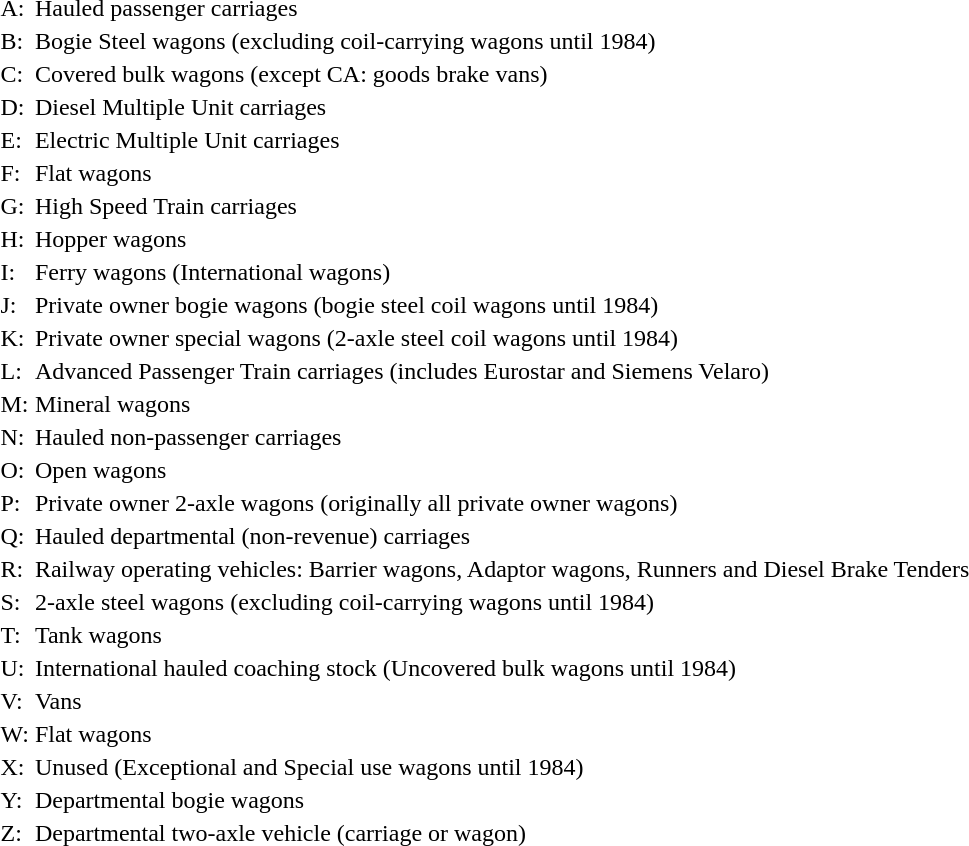<table>
<tr>
<td>A:</td>
<td>Hauled passenger carriages</td>
</tr>
<tr>
<td>B:</td>
<td>Bogie Steel wagons (excluding coil-carrying wagons until 1984)</td>
</tr>
<tr>
<td>C:</td>
<td>Covered bulk wagons (except CA: goods brake vans)</td>
</tr>
<tr>
<td>D:</td>
<td>Diesel Multiple Unit carriages</td>
</tr>
<tr>
<td>E:</td>
<td>Electric Multiple Unit carriages</td>
</tr>
<tr>
<td>F:</td>
<td>Flat wagons</td>
</tr>
<tr>
<td>G:</td>
<td>High Speed Train carriages</td>
</tr>
<tr>
<td>H:</td>
<td>Hopper wagons</td>
</tr>
<tr>
<td>I:</td>
<td>Ferry wagons (International wagons)</td>
</tr>
<tr>
<td>J:</td>
<td>Private owner bogie wagons (bogie steel coil wagons until 1984)</td>
</tr>
<tr>
<td>K:</td>
<td>Private owner special wagons (2-axle steel coil wagons until 1984)</td>
</tr>
<tr>
<td>L:</td>
<td>Advanced Passenger Train carriages (includes Eurostar and Siemens Velaro)</td>
</tr>
<tr>
<td>M:</td>
<td>Mineral wagons</td>
</tr>
<tr>
<td>N:</td>
<td>Hauled non-passenger carriages</td>
</tr>
<tr>
<td>O:</td>
<td>Open wagons</td>
</tr>
<tr>
<td>P:</td>
<td>Private owner 2-axle wagons (originally all private owner wagons)</td>
</tr>
<tr>
<td>Q:</td>
<td>Hauled departmental (non-revenue) carriages</td>
</tr>
<tr>
<td>R:</td>
<td>Railway operating vehicles: Barrier wagons, Adaptor wagons, Runners and Diesel Brake Tenders</td>
</tr>
<tr>
<td>S:</td>
<td>2-axle steel wagons (excluding coil-carrying wagons until 1984)</td>
</tr>
<tr>
<td>T:</td>
<td>Tank wagons</td>
</tr>
<tr>
<td>U:</td>
<td>International hauled coaching stock (Uncovered bulk wagons until 1984)</td>
</tr>
<tr>
<td>V:</td>
<td>Vans</td>
</tr>
<tr>
<td>W:</td>
<td>Flat wagons</td>
</tr>
<tr>
<td>X:</td>
<td>Unused (Exceptional and Special use wagons until 1984)</td>
</tr>
<tr>
<td>Y:</td>
<td>Departmental bogie wagons</td>
</tr>
<tr>
<td>Z:</td>
<td>Departmental two-axle vehicle (carriage or wagon)</td>
</tr>
</table>
